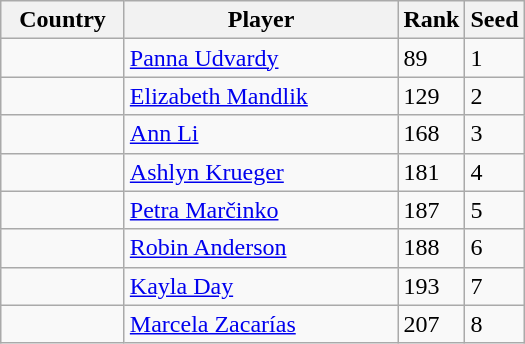<table class="wikitable">
<tr>
<th width="75">Country</th>
<th width="175">Player</th>
<th>Rank</th>
<th>Seed</th>
</tr>
<tr>
<td></td>
<td><a href='#'>Panna Udvardy</a></td>
<td>89</td>
<td>1</td>
</tr>
<tr>
<td></td>
<td><a href='#'>Elizabeth Mandlik</a></td>
<td>129</td>
<td>2</td>
</tr>
<tr>
<td></td>
<td><a href='#'>Ann Li</a></td>
<td>168</td>
<td>3</td>
</tr>
<tr>
<td></td>
<td><a href='#'>Ashlyn Krueger</a></td>
<td>181</td>
<td>4</td>
</tr>
<tr>
<td></td>
<td><a href='#'>Petra Marčinko</a></td>
<td>187</td>
<td>5</td>
</tr>
<tr>
<td></td>
<td><a href='#'>Robin Anderson</a></td>
<td>188</td>
<td>6</td>
</tr>
<tr>
<td></td>
<td><a href='#'>Kayla Day</a></td>
<td>193</td>
<td>7</td>
</tr>
<tr>
<td></td>
<td><a href='#'>Marcela Zacarías</a></td>
<td>207</td>
<td>8</td>
</tr>
</table>
